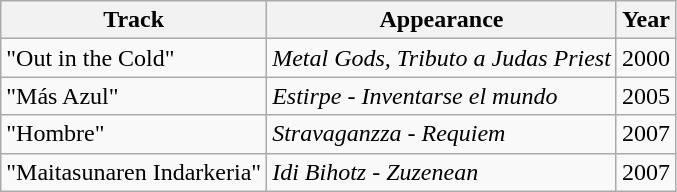<table class="wikitable">
<tr>
<th>Track</th>
<th>Appearance</th>
<th>Year</th>
</tr>
<tr>
<td>"Out in the Cold"</td>
<td><em>Metal Gods, Tributo a Judas Priest</em></td>
<td>2000</td>
</tr>
<tr>
<td>"Más Azul"</td>
<td><em>Estirpe - Inventarse el mundo</em></td>
<td>2005</td>
</tr>
<tr>
<td>"Hombre"</td>
<td><em>Stravaganzza - Requiem</em></td>
<td>2007</td>
</tr>
<tr>
<td>"Maitasunaren Indarkeria"</td>
<td><em>Idi Bihotz - Zuzenean</em></td>
<td>2007</td>
</tr>
</table>
